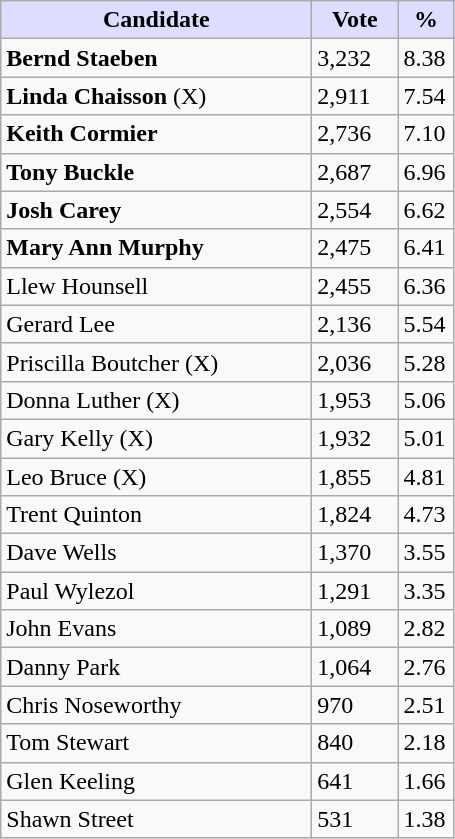<table class="wikitable">
<tr>
<th style="background:#ddf; width:200px;">Candidate</th>
<th style="background:#ddf; width:50px;">Vote</th>
<th style="background:#ddf; width:30px;">%</th>
</tr>
<tr>
<td><strong>Bernd Staeben</strong></td>
<td>3,232</td>
<td>8.38</td>
</tr>
<tr>
<td><strong>Linda Chaisson</strong> (X)</td>
<td>2,911</td>
<td>7.54</td>
</tr>
<tr>
<td><strong>Keith Cormier</strong></td>
<td>2,736</td>
<td>7.10</td>
</tr>
<tr>
<td><strong>Tony Buckle</strong></td>
<td>2,687</td>
<td>6.96</td>
</tr>
<tr>
<td><strong>Josh Carey</strong></td>
<td>2,554</td>
<td>6.62</td>
</tr>
<tr>
<td><strong>Mary Ann Murphy</strong></td>
<td>2,475</td>
<td>6.41</td>
</tr>
<tr>
<td>Llew Hounsell</td>
<td>2,455</td>
<td>6.36</td>
</tr>
<tr>
<td>Gerard Lee</td>
<td>2,136</td>
<td>5.54</td>
</tr>
<tr>
<td>Priscilla Boutcher (X)</td>
<td>2,036</td>
<td>5.28</td>
</tr>
<tr>
<td>Donna Luther (X)</td>
<td>1,953</td>
<td>5.06</td>
</tr>
<tr>
<td>Gary Kelly (X)</td>
<td>1,932</td>
<td>5.01</td>
</tr>
<tr>
<td>Leo Bruce (X)</td>
<td>1,855</td>
<td>4.81</td>
</tr>
<tr>
<td>Trent Quinton</td>
<td>1,824</td>
<td>4.73</td>
</tr>
<tr>
<td>Dave Wells</td>
<td>1,370</td>
<td>3.55</td>
</tr>
<tr>
<td>Paul Wylezol</td>
<td>1,291</td>
<td>3.35</td>
</tr>
<tr>
<td>John Evans</td>
<td>1,089</td>
<td>2.82</td>
</tr>
<tr>
<td>Danny Park</td>
<td>1,064</td>
<td>2.76</td>
</tr>
<tr>
<td>Chris Noseworthy</td>
<td>970</td>
<td>2.51</td>
</tr>
<tr>
<td>Tom Stewart</td>
<td>840</td>
<td>2.18</td>
</tr>
<tr>
<td>Glen Keeling</td>
<td>641</td>
<td>1.66</td>
</tr>
<tr>
<td>Shawn Street</td>
<td>531</td>
<td>1.38</td>
</tr>
</table>
